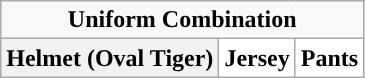<table class="wikitable">
<tr>
<td align="center" Colspan="3"><strong>Uniform Combination</strong></td>
</tr>
<tr align="center">
<th>Helmet (Oval Tiger)</th>
<th style="background:white; color:black">Jersey</th>
<th style="background:white; color:black">Pants</th>
</tr>
</table>
